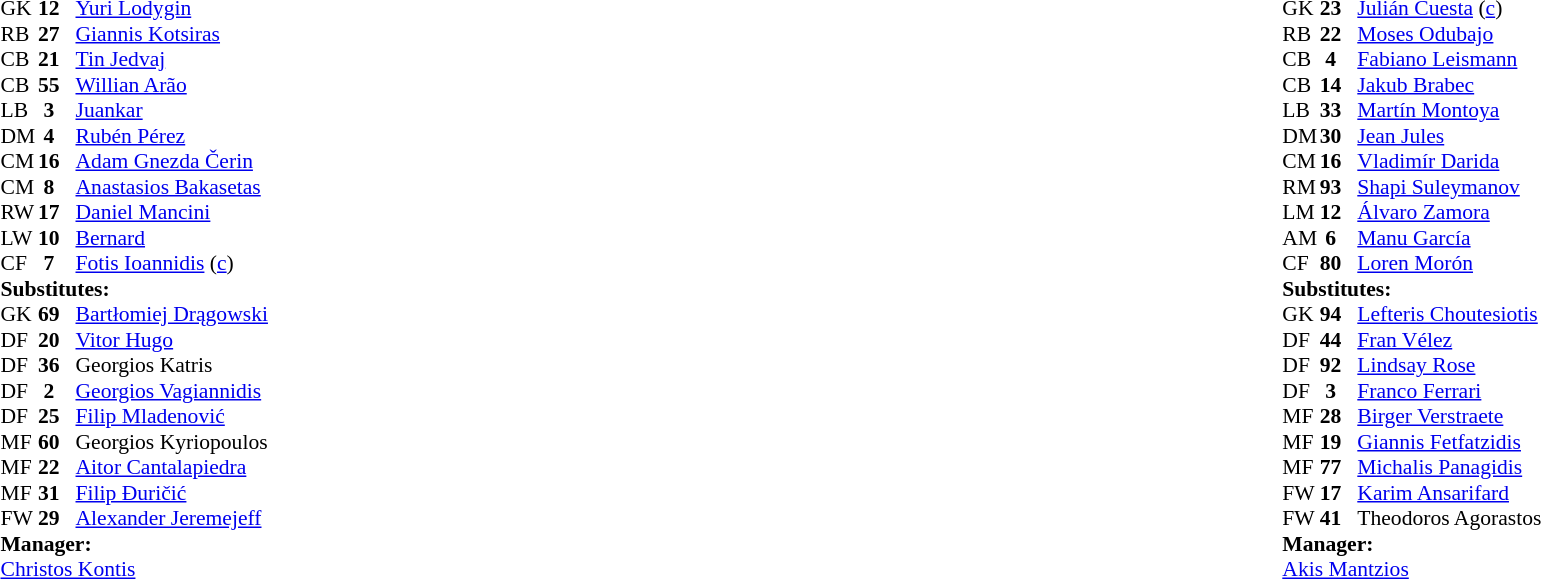<table width="100%">
<tr>
<td valign="top" width="50%"><br><table style="font-size: 90%" cellspacing="0" cellpadding="0">
<tr>
<th width="25"></th>
<th width="25"></th>
</tr>
<tr>
<td>GK</td>
<td><strong>12</strong></td>
<td> <a href='#'>Yuri Lodygin</a></td>
</tr>
<tr>
<td>RB</td>
<td><strong>27</strong></td>
<td> <a href='#'>Giannis Kotsiras</a></td>
<td> </td>
</tr>
<tr>
<td>CB</td>
<td><strong>21</strong></td>
<td> <a href='#'>Tin Jedvaj</a></td>
</tr>
<tr>
<td>CB</td>
<td><strong>55</strong></td>
<td> <a href='#'>Willian Arão</a></td>
</tr>
<tr>
<td>LB</td>
<td><strong> 3</strong></td>
<td> <a href='#'>Juankar</a></td>
<td> </td>
</tr>
<tr>
<td>DM</td>
<td><strong> 4</strong></td>
<td> <a href='#'>Rubén Pérez</a></td>
</tr>
<tr>
<td>CM</td>
<td><strong>16</strong></td>
<td> <a href='#'>Adam Gnezda Čerin</a></td>
<td> </td>
</tr>
<tr>
<td>CM</td>
<td><strong> 8</strong></td>
<td> <a href='#'>Anastasios Bakasetas</a></td>
</tr>
<tr>
<td>RW</td>
<td><strong>17</strong></td>
<td> <a href='#'>Daniel Mancini</a></td>
<td></td>
<td> </td>
</tr>
<tr>
<td>LW</td>
<td><strong>10</strong></td>
<td> <a href='#'>Bernard</a></td>
</tr>
<tr>
<td>CF</td>
<td><strong> 7</strong></td>
<td> <a href='#'>Fotis Ioannidis</a> (<a href='#'>c</a>)</td>
</tr>
<tr>
<td colspan=4><strong>Substitutes:</strong></td>
</tr>
<tr>
<td>GK</td>
<td><strong>69</strong></td>
<td> <a href='#'>Bartłomiej Drągowski</a></td>
</tr>
<tr>
<td>DF</td>
<td><strong>20</strong></td>
<td> <a href='#'>Vitor Hugo</a></td>
</tr>
<tr>
<td>DF</td>
<td><strong>36</strong></td>
<td> Georgios Katris</td>
</tr>
<tr>
<td>DF</td>
<td><strong> 2</strong></td>
<td> <a href='#'>Georgios Vagiannidis</a></td>
<td></td>
<td> </td>
</tr>
<tr>
<td>DF</td>
<td><strong>25</strong></td>
<td> <a href='#'>Filip Mladenović</a></td>
</tr>
<tr>
<td>ΜF</td>
<td><strong>60</strong></td>
<td> Georgios Kyriopoulos</td>
</tr>
<tr>
<td>MF</td>
<td><strong>22</strong></td>
<td> <a href='#'>Aitor Cantalapiedra</a></td>
</tr>
<tr>
<td>MF</td>
<td><strong>31</strong></td>
<td> <a href='#'>Filip Đuričić</a></td>
</tr>
<tr>
<td>FW</td>
<td><strong>29</strong></td>
<td> <a href='#'>Alexander Jeremejeff</a></td>
</tr>
<tr>
<td colspan=4><strong>Manager:</strong></td>
</tr>
<tr>
<td colspan="4"> <a href='#'>Christos Kontis</a></td>
</tr>
</table>
</td>
<td valign="top" width="50%"><br><table style="font-size: 90%" cellspacing="0" cellpadding="0" align="center">
<tr>
<th width="25"></th>
<th width="25"></th>
</tr>
<tr>
<td>GK</td>
<td><strong>23</strong></td>
<td> <a href='#'>Julián Cuesta</a> (<a href='#'>c</a>)</td>
</tr>
<tr>
<td>RB</td>
<td><strong>22</strong></td>
<td> <a href='#'>Moses Odubajo</a></td>
</tr>
<tr>
<td>CB</td>
<td><strong> 4</strong></td>
<td> <a href='#'>Fabiano Leismann</a></td>
</tr>
<tr>
<td>CB</td>
<td><strong>14</strong></td>
<td> <a href='#'>Jakub Brabec</a></td>
</tr>
<tr>
<td>LB</td>
<td><strong>33</strong></td>
<td> <a href='#'>Martín Montoya</a></td>
<td> </td>
</tr>
<tr>
<td>DM</td>
<td><strong>30</strong></td>
<td> <a href='#'>Jean Jules</a></td>
<td> </td>
</tr>
<tr>
<td>CM</td>
<td><strong>16</strong></td>
<td> <a href='#'>Vladimír Darida</a></td>
<td> </td>
</tr>
<tr>
<td>RM</td>
<td><strong>93</strong></td>
<td> <a href='#'>Shapi Suleymanov</a></td>
<td> </td>
</tr>
<tr>
<td>LM</td>
<td><strong>12</strong></td>
<td> <a href='#'>Álvaro Zamora</a></td>
<td> </td>
</tr>
<tr>
<td>AM</td>
<td><strong> 6</strong></td>
<td> <a href='#'>Manu García</a></td>
<td></td>
<td> </td>
</tr>
<tr>
<td>CF</td>
<td><strong>80</strong></td>
<td> <a href='#'>Loren Morón</a></td>
<td> </td>
</tr>
<tr>
<td colspan=4><strong>Substitutes:</strong></td>
</tr>
<tr>
<td>GK</td>
<td><strong>94</strong></td>
<td> <a href='#'>Lefteris Choutesiotis</a></td>
</tr>
<tr>
<td>DF</td>
<td><strong>44</strong></td>
<td> <a href='#'>Fran Vélez</a></td>
</tr>
<tr>
<td>DF</td>
<td><strong>92</strong></td>
<td> <a href='#'>Lindsay Rose</a></td>
</tr>
<tr>
<td>DF</td>
<td><strong> 3</strong></td>
<td> <a href='#'>Franco Ferrari</a></td>
</tr>
<tr>
<td>MF</td>
<td><strong>28</strong></td>
<td> <a href='#'>Birger Verstraete</a></td>
<td></td>
<td> </td>
</tr>
<tr>
<td>MF</td>
<td><strong>19</strong></td>
<td> <a href='#'>Giannis Fetfatzidis</a></td>
</tr>
<tr>
<td>MF</td>
<td><strong>77</strong></td>
<td> <a href='#'>Michalis Panagidis</a></td>
</tr>
<tr>
<td>FW</td>
<td><strong>17</strong></td>
<td> <a href='#'>Karim Ansarifard</a></td>
</tr>
<tr>
<td>FW</td>
<td><strong>41</strong></td>
<td> Theodoros Agorastos</td>
</tr>
<tr>
<td colspan=4><strong>Manager:</strong></td>
</tr>
<tr>
<td colspan="4"> <a href='#'>Akis Mantzios</a></td>
</tr>
</table>
</td>
</tr>
</table>
